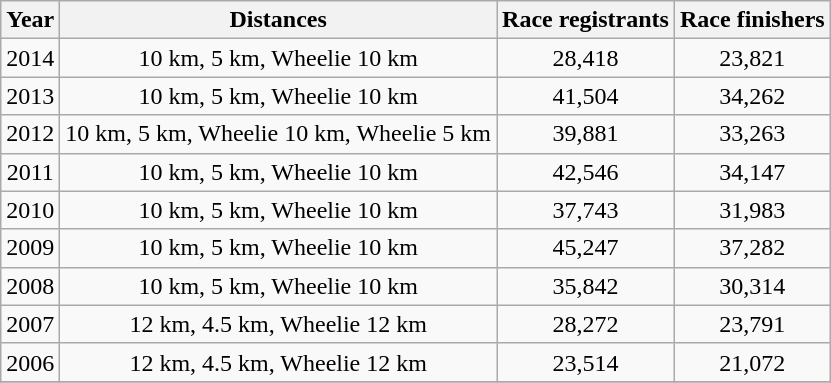<table class="wikitable sortable" style="text-align:center" border="1">
<tr>
<th>Year</th>
<th>Distances</th>
<th>Race registrants</th>
<th>Race finishers</th>
</tr>
<tr>
<td>2014</td>
<td>10 km, 5 km, Wheelie 10 km</td>
<td>28,418</td>
<td>23,821</td>
</tr>
<tr>
<td>2013</td>
<td>10 km, 5 km, Wheelie 10 km</td>
<td>41,504</td>
<td>34,262</td>
</tr>
<tr>
<td>2012</td>
<td>10 km, 5 km, Wheelie 10 km, Wheelie 5 km</td>
<td>39,881</td>
<td>33,263</td>
</tr>
<tr>
<td>2011</td>
<td>10 km, 5 km, Wheelie 10 km</td>
<td>42,546</td>
<td>34,147</td>
</tr>
<tr>
<td>2010</td>
<td>10 km, 5 km, Wheelie 10 km</td>
<td>37,743</td>
<td>31,983</td>
</tr>
<tr>
<td>2009</td>
<td>10 km, 5 km, Wheelie 10 km</td>
<td>45,247</td>
<td>37,282</td>
</tr>
<tr>
<td>2008</td>
<td>10 km, 5 km, Wheelie 10 km</td>
<td>35,842</td>
<td>30,314</td>
</tr>
<tr>
<td>2007</td>
<td>12 km, 4.5 km, Wheelie 12 km</td>
<td>28,272</td>
<td>23,791</td>
</tr>
<tr>
<td>2006</td>
<td>12 km, 4.5 km, Wheelie 12 km</td>
<td>23,514</td>
<td>21,072</td>
</tr>
<tr>
</tr>
</table>
